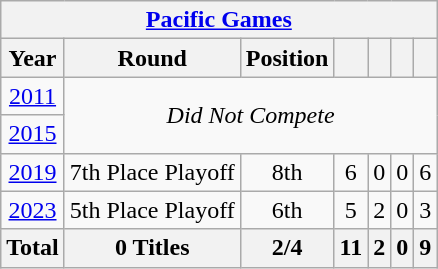<table class="wikitable" style="text-align: center;">
<tr>
<th colspan="7"><a href='#'>Pacific Games</a></th>
</tr>
<tr>
<th>Year</th>
<th>Round</th>
<th>Position</th>
<th></th>
<th></th>
<th></th>
<th></th>
</tr>
<tr>
<td> <a href='#'>2011</a></td>
<td colspan="6" rowspan="2"><em>Did Not Compete</em></td>
</tr>
<tr>
<td> <a href='#'>2015</a></td>
</tr>
<tr>
<td> <a href='#'>2019</a></td>
<td rowspan="1">7th Place Playoff</td>
<td>8th</td>
<td>6</td>
<td>0</td>
<td>0</td>
<td>6</td>
</tr>
<tr>
<td> <a href='#'>2023</a></td>
<td rowspan="1">5th Place Playoff</td>
<td>6th</td>
<td>5</td>
<td>2</td>
<td>0</td>
<td>3</td>
</tr>
<tr>
<th>Total</th>
<th>0 Titles</th>
<th>2/4</th>
<th>11</th>
<th>2</th>
<th>0</th>
<th>9</th>
</tr>
</table>
